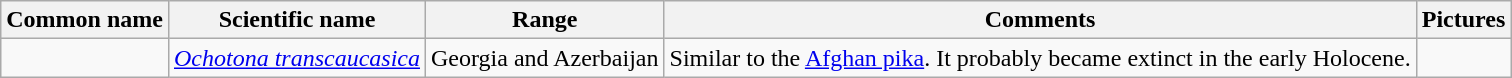<table class="wikitable">
<tr>
<th>Common name</th>
<th>Scientific name</th>
<th>Range</th>
<th class="unsortable">Comments</th>
<th class="unsortable">Pictures</th>
</tr>
<tr>
<td></td>
<td><em><a href='#'>Ochotona transcaucasica</a></em></td>
<td>Georgia and Azerbaijan</td>
<td>Similar to the <a href='#'>Afghan pika</a>. It probably became extinct in the early Holocene.</td>
<td></td>
</tr>
</table>
